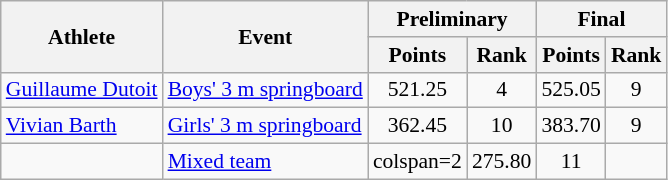<table class="wikitable" style="font-size:90%;">
<tr>
<th rowspan=2>Athlete</th>
<th rowspan=2>Event</th>
<th colspan=2>Preliminary</th>
<th colspan=2>Final</th>
</tr>
<tr>
<th>Points</th>
<th>Rank</th>
<th>Points</th>
<th>Rank</th>
</tr>
<tr align=center>
<td align=left><a href='#'>Guillaume Dutoit</a></td>
<td align=left><a href='#'>Boys' 3 m springboard</a></td>
<td>521.25</td>
<td>4</td>
<td>525.05</td>
<td>9</td>
</tr>
<tr align=center>
<td align=left><a href='#'>Vivian Barth</a></td>
<td align=left><a href='#'>Girls' 3 m springboard</a></td>
<td>362.45</td>
<td>10</td>
<td>383.70</td>
<td>9</td>
</tr>
<tr align=center>
<td align=left><br></td>
<td align=left><a href='#'>Mixed team</a></td>
<td>colspan=2 </td>
<td>275.80</td>
<td>11</td>
</tr>
</table>
